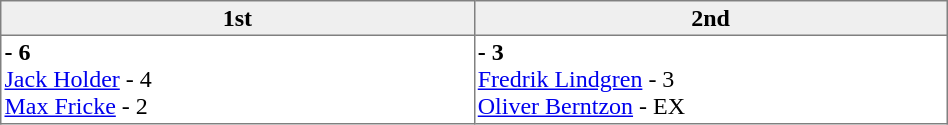<table border="1" cellpadding="2" cellspacing="0"  style="width:50%; border-collapse:collapse;">
<tr style="text-align:left; background:#efefef;">
<th width=15% align=center >1st</th>
<th width=15% align=center>2nd</th>
</tr>
<tr align=left>
<td valign=top align=left ><strong> - 6</strong><br><a href='#'>Jack Holder</a> - 4<br><a href='#'>Max Fricke</a> - 2</td>
<td valign=top align=left><strong> - 3</strong><br><a href='#'>Fredrik Lindgren</a> - 3<br><a href='#'>Oliver Berntzon</a> - EX</td>
</tr>
</table>
